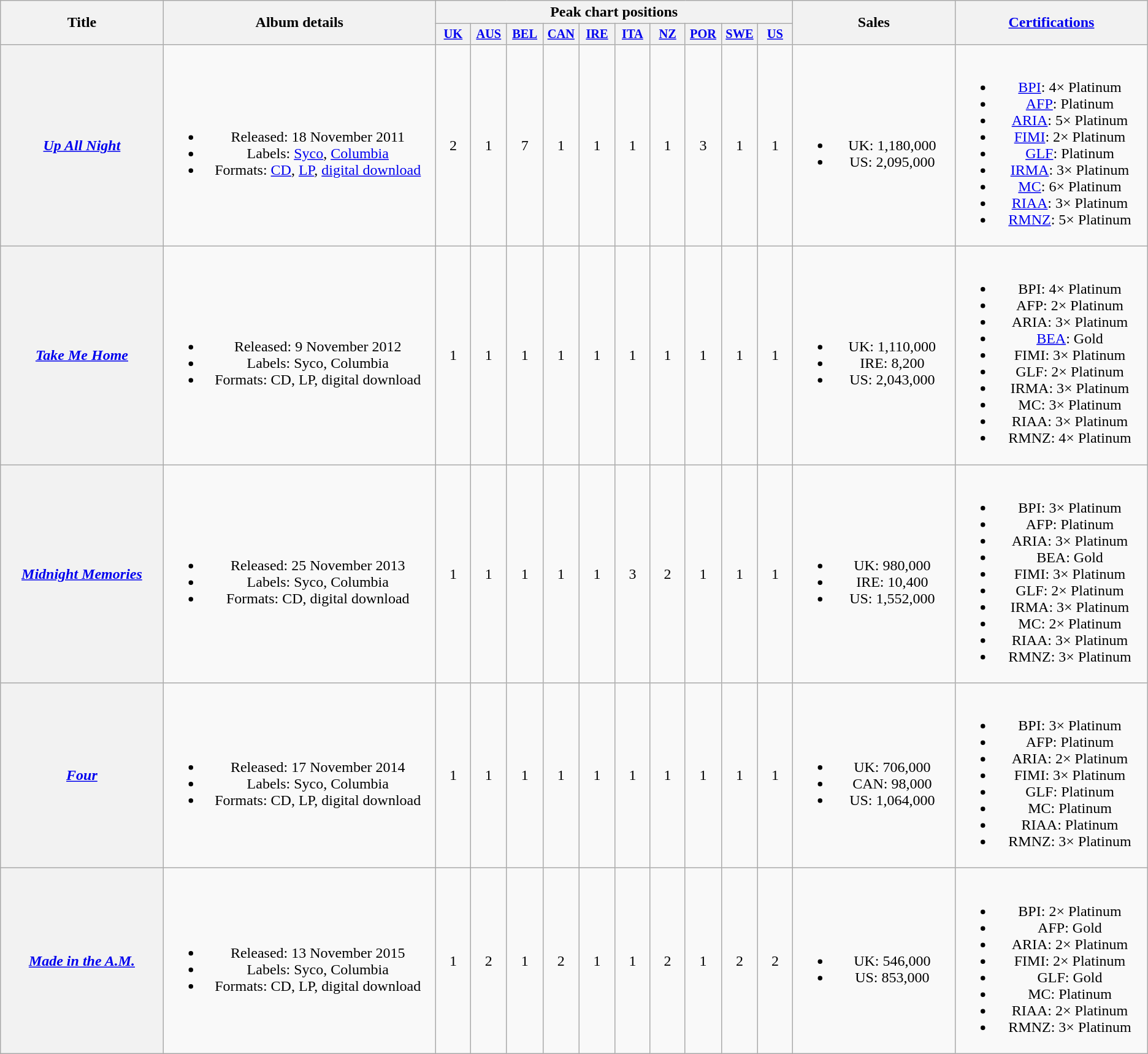<table class="wikitable plainrowheaders" style="text-align:center;">
<tr>
<th scope="col" rowspan="2" style="width:12em;">Title</th>
<th scope="col" rowspan="2" style="width:20.5em;">Album details</th>
<th scope="col" colspan="10">Peak chart positions</th>
<th scope="col" rowspan="2" style="width:11.5em;">Sales</th>
<th scope="col" rowspan="2" style="width:14em;"><a href='#'>Certifications</a></th>
</tr>
<tr>
<th scope="col" style="width:2.5em;font-size:85%;"><a href='#'>UK</a> <br></th>
<th scope="col" style="width:2.5em;font-size:85%;"><a href='#'>AUS</a> <br></th>
<th scope="col" style="width:2.5em;font-size:85%;"><a href='#'>BEL</a><br></th>
<th scope="col" style="width:2.5em;font-size:85%;"><a href='#'>CAN</a> <br></th>
<th scope="col" style="width:2.5em;font-size:85%;"><a href='#'>IRE</a> <br></th>
<th scope="col" style="width:2.5em;font-size:85%;"><a href='#'>ITA</a> <br></th>
<th scope="col" style="width:2.5em;font-size:85%;"><a href='#'>NZ</a> <br></th>
<th scope="col" style="width:2.5em;font-size:85%;"><a href='#'>POR</a> <br></th>
<th scope="col" style="width:2.5em;font-size:85%;"><a href='#'>SWE</a> <br></th>
<th scope="col" style="width:2.5em;font-size:85%;"><a href='#'>US</a> <br></th>
</tr>
<tr>
<th scope="row"><em><a href='#'>Up All Night</a></em></th>
<td><br><ul><li>Released: 18 November 2011</li><li>Labels: <a href='#'>Syco</a>, <a href='#'>Columbia</a></li><li>Formats: <a href='#'>CD</a>, <a href='#'>LP</a>, <a href='#'>digital download</a></li></ul></td>
<td>2</td>
<td>1</td>
<td>7</td>
<td>1</td>
<td>1</td>
<td>1</td>
<td>1</td>
<td>3</td>
<td>1</td>
<td>1</td>
<td><br><ul><li>UK: 1,180,000</li><li>US: 2,095,000</li></ul></td>
<td><br><ul><li><a href='#'>BPI</a>: 4× Platinum</li><li><a href='#'>AFP</a>: Platinum</li><li><a href='#'>ARIA</a>: 5× Platinum</li><li><a href='#'>FIMI</a>: 2× Platinum</li><li><a href='#'>GLF</a>: Platinum</li><li><a href='#'>IRMA</a>: 3× Platinum</li><li><a href='#'>MC</a>: 6× Platinum</li><li><a href='#'>RIAA</a>: 3× Platinum</li><li><a href='#'>RMNZ</a>: 5× Platinum</li></ul></td>
</tr>
<tr>
<th scope="row"><em><a href='#'>Take Me Home</a></em></th>
<td><br><ul><li>Released: 9 November 2012</li><li>Labels: Syco, Columbia</li><li>Formats: CD, LP, digital download</li></ul></td>
<td>1</td>
<td>1</td>
<td>1</td>
<td>1</td>
<td>1</td>
<td>1</td>
<td>1</td>
<td>1</td>
<td>1</td>
<td>1</td>
<td><br><ul><li>UK: 1,110,000</li><li>IRE: 8,200</li><li>US: 2,043,000</li></ul></td>
<td><br><ul><li>BPI: 4× Platinum</li><li>AFP: 2× Platinum</li><li>ARIA: 3× Platinum</li><li><a href='#'>BEA</a>: Gold</li><li>FIMI: 3× Platinum</li><li>GLF: 2× Platinum</li><li>IRMA: 3× Platinum</li><li>MC: 3× Platinum</li><li>RIAA: 3× Platinum</li><li>RMNZ: 4× Platinum</li></ul></td>
</tr>
<tr>
<th scope="row"><em><a href='#'>Midnight Memories</a></em></th>
<td><br><ul><li>Released: 25 November 2013</li><li>Labels: Syco, Columbia</li><li>Formats: CD, digital download</li></ul></td>
<td>1</td>
<td>1</td>
<td>1</td>
<td>1</td>
<td>1</td>
<td>3</td>
<td>2</td>
<td>1</td>
<td>1</td>
<td>1</td>
<td><br><ul><li>UK: 980,000</li><li>IRE: 10,400</li><li>US: 1,552,000</li></ul></td>
<td><br><ul><li>BPI: 3× Platinum</li><li>AFP: Platinum</li><li>ARIA: 3× Platinum</li><li>BEA: Gold</li><li>FIMI: 3× Platinum</li><li>GLF: 2× Platinum</li><li>IRMA: 3× Platinum</li><li>MC: 2× Platinum</li><li>RIAA: 3× Platinum</li><li>RMNZ: 3× Platinum</li></ul></td>
</tr>
<tr>
<th scope="row"><em><a href='#'>Four</a></em></th>
<td><br><ul><li>Released: 17 November 2014</li><li>Labels: Syco, Columbia</li><li>Formats: CD, LP, digital download</li></ul></td>
<td>1</td>
<td>1</td>
<td>1</td>
<td>1</td>
<td>1</td>
<td>1</td>
<td>1</td>
<td>1</td>
<td>1</td>
<td>1</td>
<td><br><ul><li>UK: 706,000</li><li>CAN: 98,000</li><li>US: 1,064,000</li></ul></td>
<td><br><ul><li>BPI: 3× Platinum</li><li>AFP: Platinum</li><li>ARIA: 2× Platinum</li><li>FIMI: 3× Platinum</li><li>GLF: Platinum</li><li>MC: Platinum</li><li>RIAA: Platinum</li><li>RMNZ: 3× Platinum</li></ul></td>
</tr>
<tr>
<th scope="row"><em><a href='#'>Made in the A.M.</a></em></th>
<td><br><ul><li>Released: 13 November 2015</li><li>Labels: Syco, Columbia</li><li>Formats: CD, LP, digital download</li></ul></td>
<td>1</td>
<td>2</td>
<td>1</td>
<td>2</td>
<td>1</td>
<td>1</td>
<td>2</td>
<td>1</td>
<td>2</td>
<td>2</td>
<td><br><ul><li>UK: 546,000</li><li>US: 853,000</li></ul></td>
<td><br><ul><li>BPI: 2× Platinum</li><li>AFP: Gold</li><li>ARIA: 2× Platinum</li><li>FIMI: 2× Platinum</li><li>GLF: Gold</li><li>MC: Platinum</li><li>RIAA: 2× Platinum</li><li>RMNZ: 3× Platinum</li></ul></td>
</tr>
</table>
